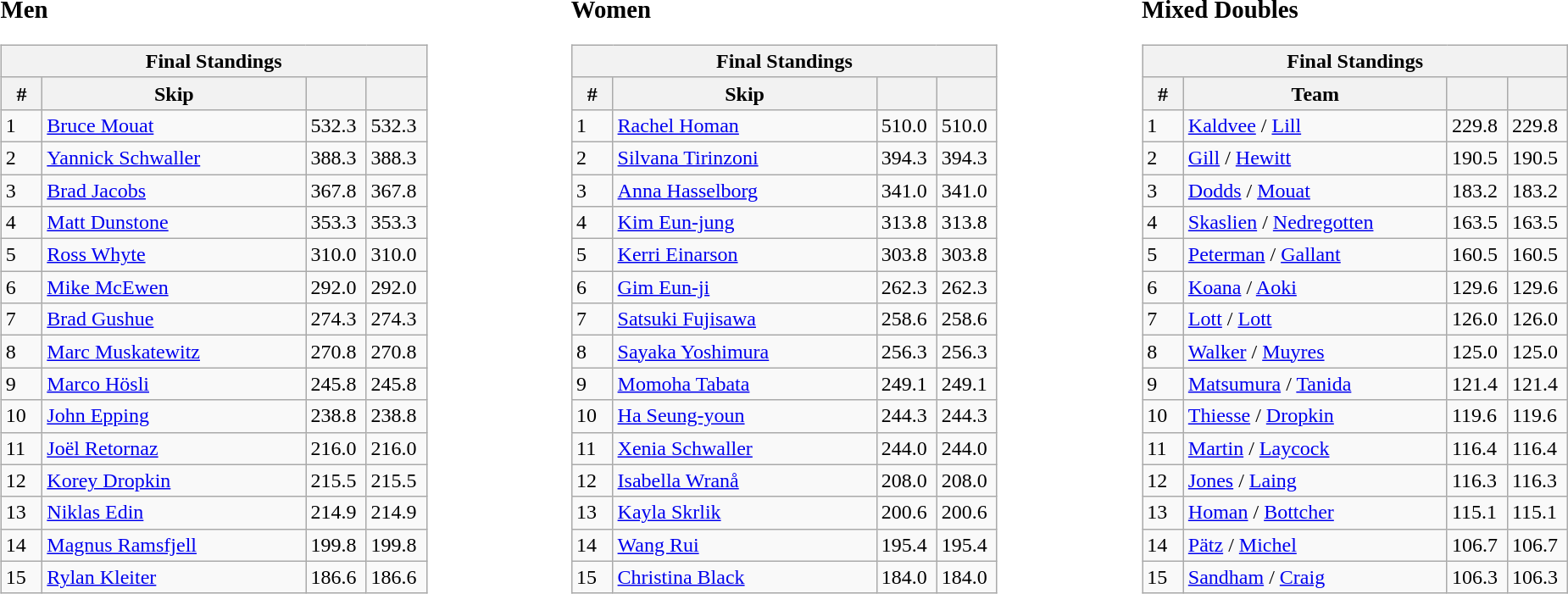<table>
<tr>
<td width=20% valign="top"><br><big><strong>Men</strong></big><table class=wikitable>
<tr>
<th colspan=4>Final Standings</th>
</tr>
<tr>
<th width=25>#</th>
<th width=200>Skip</th>
<th width=40></th>
<th width=40></th>
</tr>
<tr>
<td>1</td>
<td> <a href='#'>Bruce Mouat</a></td>
<td>532.3</td>
<td>532.3</td>
</tr>
<tr>
<td>2</td>
<td> <a href='#'>Yannick Schwaller</a></td>
<td>388.3</td>
<td>388.3</td>
</tr>
<tr>
<td>3</td>
<td> <a href='#'>Brad Jacobs</a></td>
<td>367.8</td>
<td>367.8</td>
</tr>
<tr>
<td>4</td>
<td> <a href='#'>Matt Dunstone</a></td>
<td>353.3</td>
<td>353.3</td>
</tr>
<tr>
<td>5</td>
<td> <a href='#'>Ross Whyte</a></td>
<td>310.0</td>
<td>310.0</td>
</tr>
<tr>
<td>6</td>
<td> <a href='#'>Mike McEwen</a></td>
<td>292.0</td>
<td>292.0</td>
</tr>
<tr>
<td>7</td>
<td> <a href='#'>Brad Gushue</a></td>
<td>274.3</td>
<td>274.3</td>
</tr>
<tr>
<td>8</td>
<td> <a href='#'>Marc Muskatewitz</a></td>
<td>270.8</td>
<td>270.8</td>
</tr>
<tr>
<td>9</td>
<td> <a href='#'>Marco Hösli</a></td>
<td>245.8</td>
<td>245.8</td>
</tr>
<tr>
<td>10</td>
<td> <a href='#'>John Epping</a></td>
<td>238.8</td>
<td>238.8</td>
</tr>
<tr>
<td>11</td>
<td> <a href='#'>Joël Retornaz</a></td>
<td>216.0</td>
<td>216.0</td>
</tr>
<tr>
<td>12</td>
<td> <a href='#'>Korey Dropkin</a></td>
<td>215.5</td>
<td>215.5</td>
</tr>
<tr>
<td>13</td>
<td> <a href='#'>Niklas Edin</a></td>
<td>214.9</td>
<td>214.9</td>
</tr>
<tr>
<td>14</td>
<td> <a href='#'>Magnus Ramsfjell</a></td>
<td>199.8</td>
<td>199.8</td>
</tr>
<tr>
<td>15</td>
<td> <a href='#'>Rylan Kleiter</a></td>
<td>186.6</td>
<td>186.6</td>
</tr>
</table>
</td>
<td width=20% valign="top"><br><big><strong>Women</strong></big><table class=wikitable>
<tr>
<th colspan=4>Final Standings</th>
</tr>
<tr align=center>
<th width=25>#</th>
<th width=200>Skip</th>
<th width=40></th>
<th width=40></th>
</tr>
<tr>
<td>1</td>
<td> <a href='#'>Rachel Homan</a></td>
<td>510.0</td>
<td>510.0</td>
</tr>
<tr>
<td>2</td>
<td> <a href='#'>Silvana Tirinzoni</a></td>
<td>394.3</td>
<td>394.3</td>
</tr>
<tr>
<td>3</td>
<td> <a href='#'>Anna Hasselborg</a></td>
<td>341.0</td>
<td>341.0</td>
</tr>
<tr>
<td>4</td>
<td> <a href='#'>Kim Eun-jung</a></td>
<td>313.8</td>
<td>313.8</td>
</tr>
<tr>
<td>5</td>
<td> <a href='#'>Kerri Einarson</a></td>
<td>303.8</td>
<td>303.8</td>
</tr>
<tr>
<td>6</td>
<td> <a href='#'>Gim Eun-ji</a></td>
<td>262.3</td>
<td>262.3</td>
</tr>
<tr>
<td>7</td>
<td> <a href='#'>Satsuki Fujisawa</a></td>
<td>258.6</td>
<td>258.6</td>
</tr>
<tr>
<td>8</td>
<td> <a href='#'>Sayaka Yoshimura</a></td>
<td>256.3</td>
<td>256.3</td>
</tr>
<tr>
<td>9</td>
<td> <a href='#'>Momoha Tabata</a></td>
<td>249.1</td>
<td>249.1</td>
</tr>
<tr>
<td>10</td>
<td> <a href='#'>Ha Seung-youn</a></td>
<td>244.3</td>
<td>244.3</td>
</tr>
<tr>
<td>11</td>
<td> <a href='#'>Xenia Schwaller</a></td>
<td>244.0</td>
<td>244.0</td>
</tr>
<tr>
<td>12</td>
<td> <a href='#'>Isabella Wranå</a></td>
<td>208.0</td>
<td>208.0</td>
</tr>
<tr>
<td>13</td>
<td> <a href='#'>Kayla Skrlik</a></td>
<td>200.6</td>
<td>200.6</td>
</tr>
<tr>
<td>14</td>
<td> <a href='#'>Wang Rui</a></td>
<td>195.4</td>
<td>195.4</td>
</tr>
<tr>
<td>15</td>
<td> <a href='#'>Christina Black</a></td>
<td>184.0</td>
<td>184.0</td>
</tr>
</table>
</td>
<td width=15% valign="top"><br><big><strong>Mixed Doubles</strong></big><table class=wikitable>
<tr>
<th colspan=4>Final Standings</th>
</tr>
<tr align=center>
<th width=25>#</th>
<th width=200>Team</th>
<th width=40></th>
<th width=40></th>
</tr>
<tr>
<td>1</td>
<td> <a href='#'>Kaldvee</a> / <a href='#'>Lill</a></td>
<td>229.8</td>
<td>229.8</td>
</tr>
<tr>
<td>2</td>
<td> <a href='#'>Gill</a> / <a href='#'>Hewitt</a></td>
<td>190.5</td>
<td>190.5</td>
</tr>
<tr>
<td>3</td>
<td> <a href='#'>Dodds</a> / <a href='#'>Mouat</a></td>
<td>183.2</td>
<td>183.2</td>
</tr>
<tr>
<td>4</td>
<td> <a href='#'>Skaslien</a> / <a href='#'>Nedregotten</a></td>
<td>163.5</td>
<td>163.5</td>
</tr>
<tr>
<td>5</td>
<td> <a href='#'>Peterman</a> / <a href='#'>Gallant</a></td>
<td>160.5</td>
<td>160.5</td>
</tr>
<tr>
<td>6</td>
<td> <a href='#'>Koana</a> / <a href='#'>Aoki</a></td>
<td>129.6</td>
<td>129.6</td>
</tr>
<tr>
<td>7</td>
<td> <a href='#'>Lott</a> / <a href='#'>Lott</a></td>
<td>126.0</td>
<td>126.0</td>
</tr>
<tr>
<td>8</td>
<td> <a href='#'>Walker</a> /  <a href='#'>Muyres</a></td>
<td>125.0</td>
<td>125.0</td>
</tr>
<tr>
<td>9</td>
<td> <a href='#'>Matsumura</a> / <a href='#'>Tanida</a></td>
<td>121.4</td>
<td>121.4</td>
</tr>
<tr>
<td>10</td>
<td> <a href='#'>Thiesse</a> / <a href='#'>Dropkin</a></td>
<td>119.6</td>
<td>119.6</td>
</tr>
<tr>
<td>11</td>
<td> <a href='#'>Martin</a> / <a href='#'>Laycock</a></td>
<td>116.4</td>
<td>116.4</td>
</tr>
<tr>
<td>12</td>
<td> <a href='#'>Jones</a> / <a href='#'>Laing</a></td>
<td>116.3</td>
<td>116.3</td>
</tr>
<tr>
<td>13</td>
<td> <a href='#'>Homan</a> / <a href='#'>Bottcher</a></td>
<td>115.1</td>
<td>115.1</td>
</tr>
<tr>
<td>14</td>
<td> <a href='#'>Pätz</a> / <a href='#'>Michel</a></td>
<td>106.7</td>
<td>106.7</td>
</tr>
<tr>
<td>15</td>
<td> <a href='#'>Sandham</a> / <a href='#'>Craig</a></td>
<td>106.3</td>
<td>106.3</td>
</tr>
</table>
</td>
</tr>
</table>
